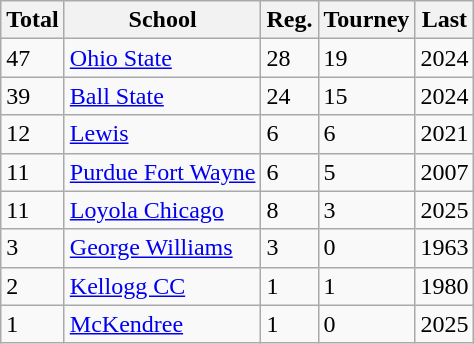<table class="wikitable">
<tr>
<th>Total</th>
<th>School</th>
<th>Reg.</th>
<th>Tourney</th>
<th>Last</th>
</tr>
<tr>
<td>47</td>
<td><a href='#'>Ohio State</a></td>
<td>28</td>
<td>19</td>
<td>2024</td>
</tr>
<tr>
<td>39</td>
<td><a href='#'>Ball State</a></td>
<td>24</td>
<td>15</td>
<td>2024</td>
</tr>
<tr>
<td>12</td>
<td><a href='#'>Lewis</a></td>
<td>6</td>
<td>6</td>
<td>2021</td>
</tr>
<tr>
<td>11</td>
<td><a href='#'>Purdue Fort Wayne</a></td>
<td>6</td>
<td>5</td>
<td>2007</td>
</tr>
<tr>
<td>11</td>
<td><a href='#'>Loyola Chicago</a></td>
<td>8</td>
<td>3</td>
<td>2025</td>
</tr>
<tr>
<td>3</td>
<td><a href='#'>George Williams</a></td>
<td>3</td>
<td>0</td>
<td>1963</td>
</tr>
<tr>
<td>2</td>
<td><a href='#'>Kellogg CC</a></td>
<td>1</td>
<td>1</td>
<td>1980</td>
</tr>
<tr>
<td>1</td>
<td><a href='#'>McKendree</a></td>
<td>1</td>
<td>0</td>
<td>2025</td>
</tr>
</table>
